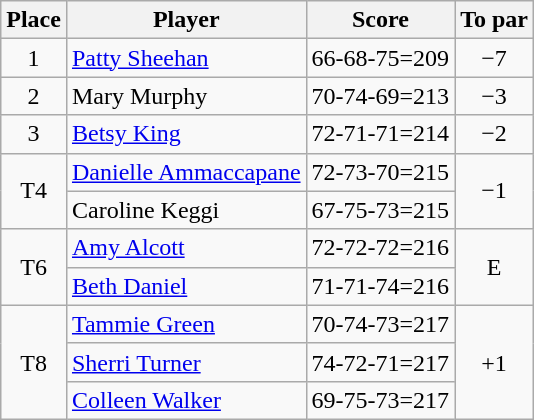<table class="wikitable">
<tr>
<th>Place</th>
<th>Player</th>
<th>Score</th>
<th>To par</th>
</tr>
<tr>
<td align=center>1</td>
<td> <a href='#'>Patty Sheehan</a></td>
<td>66-68-75=209</td>
<td align=center>−7</td>
</tr>
<tr>
<td align=center>2</td>
<td> Mary Murphy</td>
<td>70-74-69=213</td>
<td align=center>−3</td>
</tr>
<tr>
<td align=center>3</td>
<td> <a href='#'>Betsy King</a></td>
<td>72-71-71=214</td>
<td align=center>−2</td>
</tr>
<tr>
<td align=center rowspan=2>T4</td>
<td> <a href='#'>Danielle Ammaccapane</a></td>
<td>72-73-70=215</td>
<td align=center rowspan=2>−1</td>
</tr>
<tr>
<td> Caroline Keggi</td>
<td>67-75-73=215</td>
</tr>
<tr>
<td align=center rowspan=2>T6</td>
<td> <a href='#'>Amy Alcott</a></td>
<td>72-72-72=216</td>
<td align=center rowspan=2>E</td>
</tr>
<tr>
<td> <a href='#'>Beth Daniel</a></td>
<td>71-71-74=216</td>
</tr>
<tr>
<td align=center rowspan=3>T8</td>
<td> <a href='#'>Tammie Green</a></td>
<td>70-74-73=217</td>
<td align=center rowspan=3>+1</td>
</tr>
<tr>
<td> <a href='#'>Sherri Turner</a></td>
<td>74-72-71=217</td>
</tr>
<tr>
<td> <a href='#'>Colleen Walker</a></td>
<td>69-75-73=217</td>
</tr>
</table>
